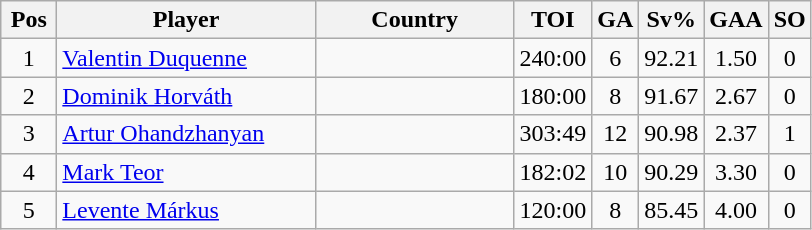<table class="wikitable sortable" style="text-align: center;">
<tr>
<th width=30>Pos</th>
<th width=165>Player</th>
<th width=125>Country</th>
<th width=20>TOI</th>
<th width=20>GA</th>
<th width=20>Sv%</th>
<th width=20>GAA</th>
<th width=20>SO</th>
</tr>
<tr>
<td>1</td>
<td align=left><a href='#'>Valentin Duquenne</a></td>
<td align=left></td>
<td>240:00</td>
<td>6</td>
<td>92.21</td>
<td>1.50</td>
<td>0</td>
</tr>
<tr>
<td>2</td>
<td align=left><a href='#'>Dominik Horváth</a></td>
<td align=left></td>
<td>180:00</td>
<td>8</td>
<td>91.67</td>
<td>2.67</td>
<td>0</td>
</tr>
<tr>
<td>3</td>
<td align=left><a href='#'>Artur Ohandzhanyan</a></td>
<td align=left></td>
<td>303:49</td>
<td>12</td>
<td>90.98</td>
<td>2.37</td>
<td>1</td>
</tr>
<tr>
<td>4</td>
<td align=left><a href='#'>Mark Teor</a></td>
<td align=left></td>
<td>182:02</td>
<td>10</td>
<td>90.29</td>
<td>3.30</td>
<td>0</td>
</tr>
<tr>
<td>5</td>
<td align=left><a href='#'>Levente Márkus</a></td>
<td align=left></td>
<td>120:00</td>
<td>8</td>
<td>85.45</td>
<td>4.00</td>
<td>0</td>
</tr>
</table>
